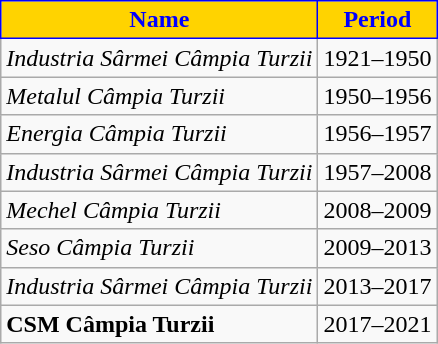<table class="wikitable" style="text-align: left;">
<tr>
<th style="background:#FFD300;color:#0000FF;border:1px solid #0000FF">Name</th>
<th style="background:#FFD300;color:#0000FF;border:1px solid #0000FF">Period</th>
</tr>
<tr>
<td><em>Industria Sârmei Câmpia Turzii</em></td>
<td>1921–1950</td>
</tr>
<tr>
<td><em>Metalul Câmpia Turzii</em></td>
<td>1950–1956</td>
</tr>
<tr>
<td><em>Energia Câmpia Turzii</em></td>
<td>1956–1957</td>
</tr>
<tr>
<td><em>Industria Sârmei Câmpia Turzii</em></td>
<td>1957–2008</td>
</tr>
<tr>
<td><em>Mechel Câmpia Turzii</em></td>
<td>2008–2009</td>
</tr>
<tr>
<td><em>Seso Câmpia Turzii</em></td>
<td>2009–2013</td>
</tr>
<tr>
<td><em>Industria Sârmei Câmpia Turzii</em></td>
<td>2013–2017</td>
</tr>
<tr>
<td><strong>CSM Câmpia Turzii</strong></td>
<td>2017–2021</td>
</tr>
</table>
